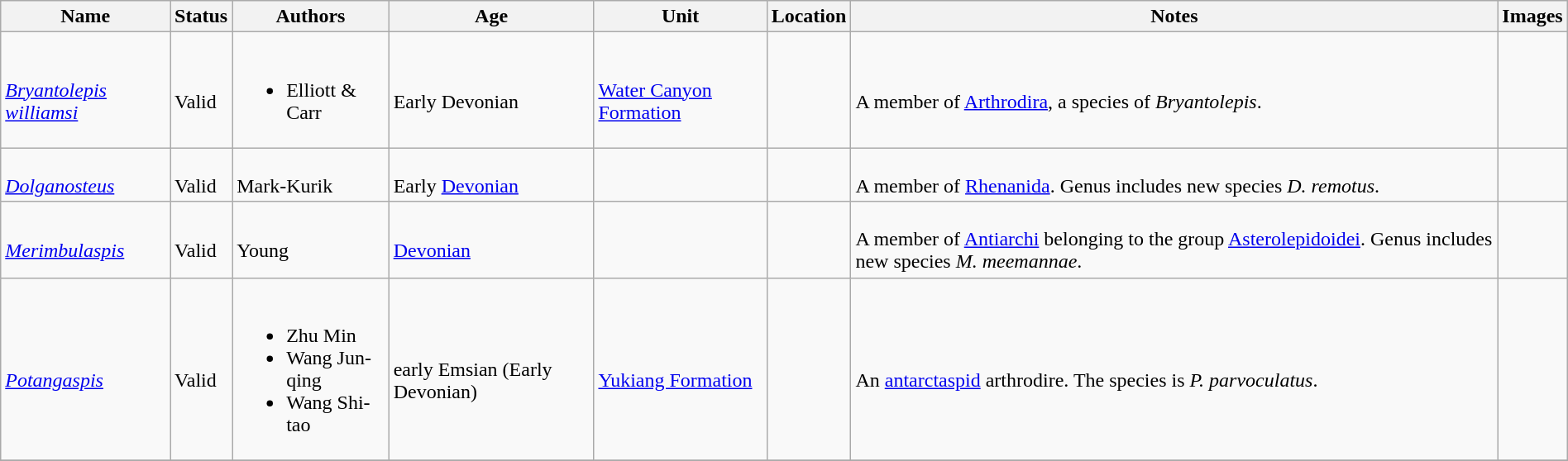<table class="wikitable sortable" align="center" width="100%">
<tr>
<th>Name</th>
<th>Status</th>
<th>Authors</th>
<th>Age</th>
<th>Unit</th>
<th>Location</th>
<th>Notes</th>
<th>Images</th>
</tr>
<tr>
<td><br><em><a href='#'>Bryantolepis williamsi</a></em></td>
<td><br>Valid</td>
<td><br><ul><li>Elliott & Carr</li></ul></td>
<td><br>Early Devonian</td>
<td><br><a href='#'>Water Canyon Formation</a></td>
<td><br></td>
<td><br>A member of <a href='#'>Arthrodira</a>, a species of <em>Bryantolepis</em>.</td>
<td></td>
</tr>
<tr>
<td><br><em><a href='#'>Dolganosteus</a></em></td>
<td><br>Valid</td>
<td><br>Mark-Kurik</td>
<td><br>Early <a href='#'>Devonian</a></td>
<td></td>
<td><br></td>
<td><br>A member of <a href='#'>Rhenanida</a>. Genus includes new species <em>D. remotus</em>.</td>
<td></td>
</tr>
<tr>
<td><br><em><a href='#'>Merimbulaspis</a></em></td>
<td><br>Valid</td>
<td><br>Young</td>
<td><br><a href='#'>Devonian</a></td>
<td></td>
<td><br></td>
<td><br>A member of <a href='#'>Antiarchi</a> belonging to the group <a href='#'>Asterolepidoidei</a>. Genus includes new species <em>M. meemannae</em>.</td>
<td></td>
</tr>
<tr>
<td><br><em><a href='#'>Potangaspis</a></em></td>
<td><br>Valid</td>
<td><br><ul><li>Zhu Min</li><li>Wang Jun-qing</li><li>Wang Shi-tao</li></ul></td>
<td><br>early Emsian (Early Devonian)</td>
<td><br><a href='#'>Yukiang Formation</a></td>
<td><br></td>
<td><br>An <a href='#'>antarctaspid</a> arthrodire. The species is <em>P. parvoculatus</em>.</td>
<td></td>
</tr>
<tr>
</tr>
</table>
